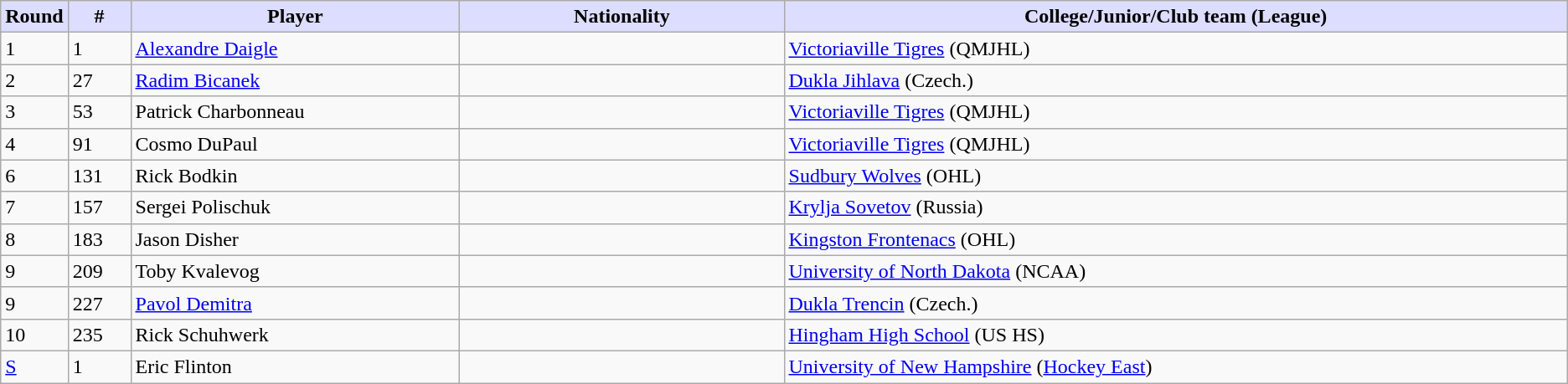<table class="wikitable">
<tr style="text-align:center;">
<th style="background:#ddf; width:4.0%;">Round</th>
<th style="background:#ddf; width:4.0%;">#</th>
<th style="background:#ddf; width:21.0%;">Player</th>
<th style="background:#ddf; width:20.0;">Nationality</th>
<th style="background:#ddf; width:50.0%;">College/Junior/Club team (League)</th>
</tr>
<tr>
<td>1</td>
<td>1</td>
<td><a href='#'>Alexandre Daigle</a></td>
<td></td>
<td><a href='#'>Victoriaville Tigres</a> (QMJHL)</td>
</tr>
<tr>
<td>2</td>
<td>27</td>
<td><a href='#'>Radim Bicanek</a></td>
<td></td>
<td><a href='#'>Dukla Jihlava</a> (Czech.)</td>
</tr>
<tr>
<td>3</td>
<td>53</td>
<td>Patrick Charbonneau</td>
<td></td>
<td><a href='#'>Victoriaville Tigres</a> (QMJHL)</td>
</tr>
<tr>
<td>4</td>
<td>91</td>
<td>Cosmo DuPaul</td>
<td></td>
<td><a href='#'>Victoriaville Tigres</a> (QMJHL)</td>
</tr>
<tr>
<td>6</td>
<td>131</td>
<td>Rick Bodkin</td>
<td></td>
<td><a href='#'>Sudbury Wolves</a> (OHL)</td>
</tr>
<tr>
<td>7</td>
<td>157</td>
<td>Sergei Polischuk</td>
<td></td>
<td><a href='#'>Krylja Sovetov</a> (Russia)</td>
</tr>
<tr>
<td>8</td>
<td>183</td>
<td>Jason Disher</td>
<td></td>
<td><a href='#'>Kingston Frontenacs</a> (OHL)</td>
</tr>
<tr>
<td>9</td>
<td>209</td>
<td>Toby Kvalevog</td>
<td></td>
<td><a href='#'>University of North Dakota</a> (NCAA)</td>
</tr>
<tr>
<td>9</td>
<td>227</td>
<td><a href='#'>Pavol Demitra</a></td>
<td></td>
<td><a href='#'>Dukla Trencin</a> (Czech.)</td>
</tr>
<tr>
<td>10</td>
<td>235</td>
<td>Rick Schuhwerk</td>
<td></td>
<td><a href='#'>Hingham High School</a> (US HS)</td>
</tr>
<tr>
<td><a href='#'>S</a></td>
<td>1</td>
<td>Eric Flinton</td>
<td></td>
<td><a href='#'>University of New Hampshire</a> (<a href='#'>Hockey East</a>)</td>
</tr>
</table>
